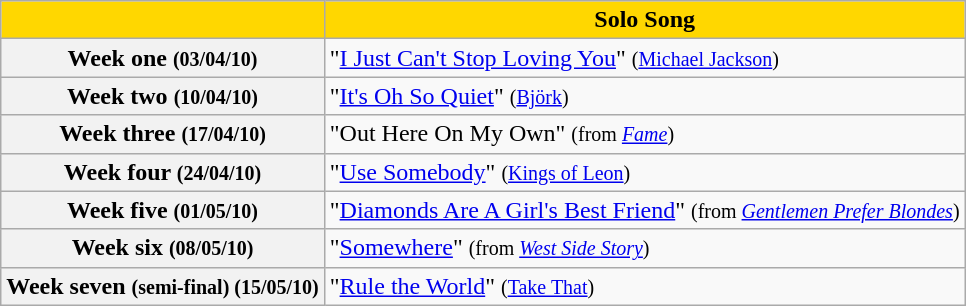<table class="wikitable">
<tr>
<th style="background:gold;"></th>
<th style="background:gold;">Solo Song</th>
</tr>
<tr>
<th>Week one <small>(03/04/10)</small></th>
<td>"<a href='#'>I Just Can't Stop Loving You</a>" <small>(<a href='#'>Michael Jackson</a>)</small></td>
</tr>
<tr>
<th>Week two <small>(10/04/10)</small></th>
<td>"<a href='#'>It's Oh So Quiet</a>" <small>(<a href='#'>Björk</a>)</small></td>
</tr>
<tr>
<th>Week three <small>(17/04/10)</small></th>
<td>"Out Here On My Own" <small>(from <em><a href='#'>Fame</a></em>)</small></td>
</tr>
<tr>
<th>Week four <small>(24/04/10)</small></th>
<td>"<a href='#'>Use Somebody</a>" <small>(<a href='#'>Kings of Leon</a>)</small></td>
</tr>
<tr>
<th>Week five <small>(01/05/10)</small></th>
<td>"<a href='#'>Diamonds Are A Girl's Best Friend</a>" <small>(from <em><a href='#'>Gentlemen Prefer Blondes</a></em>)</small></td>
</tr>
<tr>
<th>Week six <small>(08/05/10)</small></th>
<td>"<a href='#'>Somewhere</a>" <small>(from <em><a href='#'>West Side Story</a></em>)</small></td>
</tr>
<tr>
<th>Week seven <small>(semi-final) (15/05/10)</small></th>
<td>"<a href='#'>Rule the World</a>" <small>(<a href='#'>Take That</a>)</small></td>
</tr>
</table>
